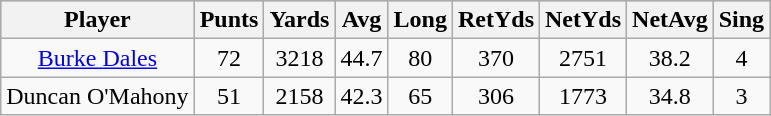<table class="wikitable">
<tr ALIGN="center" bgcolor="#c0c0c0">
<th ALIGN="center">Player</th>
<th ALIGN="center">Punts</th>
<th ALIGN="center">Yards</th>
<th ALIGN="center">Avg</th>
<th ALIGN="center">Long</th>
<th ALIGN="center">RetYds</th>
<th ALIGN="center">NetYds</th>
<th ALIGN="center">NetAvg</th>
<th ALIGN="center">Sing</th>
</tr>
<tr align="center">
<td><a href='#'>Burke Dales</a></td>
<td>72</td>
<td>3218</td>
<td>44.7</td>
<td>80</td>
<td>370</td>
<td>2751</td>
<td>38.2</td>
<td>4</td>
</tr>
<tr align="center">
<td>Duncan O'Mahony</td>
<td>51</td>
<td>2158</td>
<td>42.3</td>
<td>65</td>
<td>306</td>
<td>1773</td>
<td>34.8</td>
<td>3</td>
</tr>
</table>
